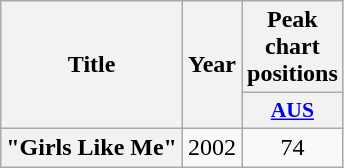<table class="wikitable plainrowheaders" style="text-align:center;">
<tr>
<th scope="col" rowspan="2">Title</th>
<th scope="col" rowspan="2">Year</th>
<th scope="col" colspan="1">Peak chart positions</th>
</tr>
<tr>
<th scope="col" style="width:3em;font-size:90%;"><a href='#'>AUS</a><br></th>
</tr>
<tr>
<th scope="row">"Girls Like Me"</th>
<td>2002</td>
<td>74</td>
</tr>
</table>
